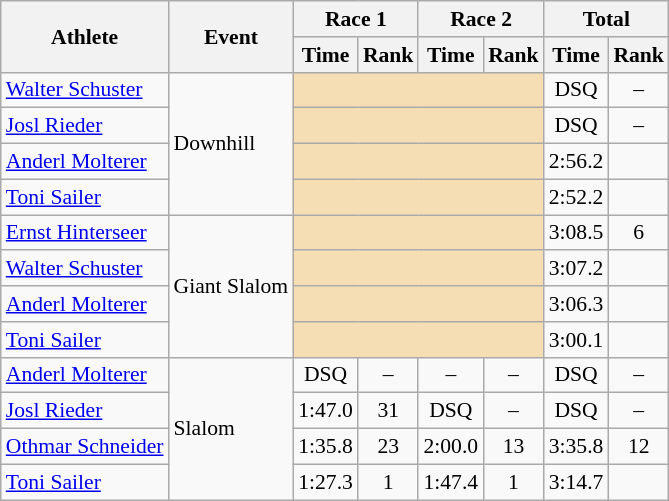<table class="wikitable" style="font-size:90%">
<tr>
<th rowspan="2">Athlete</th>
<th rowspan="2">Event</th>
<th colspan="2">Race 1</th>
<th colspan="2">Race 2</th>
<th colspan="2">Total</th>
</tr>
<tr>
<th>Time</th>
<th>Rank</th>
<th>Time</th>
<th>Rank</th>
<th>Time</th>
<th>Rank</th>
</tr>
<tr>
<td><a href='#'>Walter Schuster</a></td>
<td rowspan="4">Downhill</td>
<td colspan="4" bgcolor="wheat"></td>
<td align="center">DSQ</td>
<td align="center">–</td>
</tr>
<tr>
<td><a href='#'>Josl Rieder</a></td>
<td colspan="4" bgcolor="wheat"></td>
<td align="center">DSQ</td>
<td align="center">–</td>
</tr>
<tr>
<td><a href='#'>Anderl Molterer</a></td>
<td colspan="4" bgcolor="wheat"></td>
<td align="center">2:56.2</td>
<td align="center"></td>
</tr>
<tr>
<td><a href='#'>Toni Sailer</a></td>
<td colspan="4" bgcolor="wheat"></td>
<td align="center">2:52.2</td>
<td align="center"></td>
</tr>
<tr>
<td><a href='#'>Ernst Hinterseer</a></td>
<td rowspan="4">Giant Slalom</td>
<td colspan="4" bgcolor="wheat"></td>
<td align="center">3:08.5</td>
<td align="center">6</td>
</tr>
<tr>
<td><a href='#'>Walter Schuster</a></td>
<td colspan="4" bgcolor="wheat"></td>
<td align="center">3:07.2</td>
<td align="center"></td>
</tr>
<tr>
<td><a href='#'>Anderl Molterer</a></td>
<td colspan="4" bgcolor="wheat"></td>
<td align="center">3:06.3</td>
<td align="center"></td>
</tr>
<tr>
<td><a href='#'>Toni Sailer</a></td>
<td colspan="4" bgcolor="wheat"></td>
<td align="center">3:00.1</td>
<td align="center"></td>
</tr>
<tr>
<td><a href='#'>Anderl Molterer</a></td>
<td rowspan="4">Slalom</td>
<td align="center">DSQ</td>
<td align="center">–</td>
<td align="center">–</td>
<td align="center">–</td>
<td align="center">DSQ</td>
<td align="center">–</td>
</tr>
<tr>
<td><a href='#'>Josl Rieder</a></td>
<td align="center">1:47.0</td>
<td align="center">31</td>
<td align="center">DSQ</td>
<td align="center">–</td>
<td align="center">DSQ</td>
<td align="center">–</td>
</tr>
<tr>
<td><a href='#'>Othmar Schneider</a></td>
<td align="center">1:35.8</td>
<td align="center">23</td>
<td align="center">2:00.0</td>
<td align="center">13</td>
<td align="center">3:35.8</td>
<td align="center">12</td>
</tr>
<tr>
<td><a href='#'>Toni Sailer</a></td>
<td align="center">1:27.3</td>
<td align="center">1</td>
<td align="center">1:47.4</td>
<td align="center">1</td>
<td align="center">3:14.7</td>
<td align="center"></td>
</tr>
</table>
